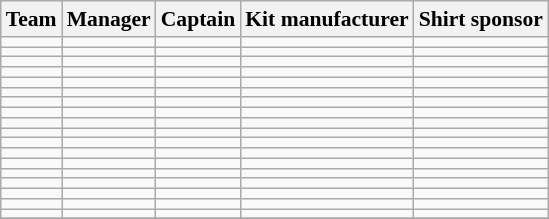<table class="wikitable sortable" style="text-align: left; font-size:90%">
<tr>
<th>Team</th>
<th>Manager</th>
<th>Captain</th>
<th>Kit manufacturer</th>
<th>Shirt sponsor</th>
</tr>
<tr>
<td></td>
<td></td>
<td></td>
<td></td>
<td></td>
</tr>
<tr>
<td></td>
<td></td>
<td></td>
<td></td>
<td></td>
</tr>
<tr>
<td></td>
<td></td>
<td></td>
<td></td>
<td></td>
</tr>
<tr>
<td></td>
<td></td>
<td></td>
<td></td>
<td></td>
</tr>
<tr>
<td></td>
<td></td>
<td></td>
<td></td>
<td></td>
</tr>
<tr>
<td></td>
<td></td>
<td></td>
<td></td>
<td></td>
</tr>
<tr>
<td></td>
<td></td>
<td></td>
<td></td>
<td></td>
</tr>
<tr>
<td></td>
<td></td>
<td></td>
<td></td>
<td></td>
</tr>
<tr>
<td></td>
<td></td>
<td></td>
<td></td>
<td></td>
</tr>
<tr>
<td></td>
<td></td>
<td></td>
<td></td>
<td></td>
</tr>
<tr>
<td></td>
<td></td>
<td></td>
<td></td>
<td></td>
</tr>
<tr>
<td></td>
<td></td>
<td></td>
<td></td>
<td></td>
</tr>
<tr>
<td></td>
<td></td>
<td></td>
<td></td>
<td></td>
</tr>
<tr>
<td></td>
<td></td>
<td></td>
<td></td>
<td></td>
</tr>
<tr>
<td></td>
<td></td>
<td></td>
<td></td>
<td></td>
</tr>
<tr>
<td></td>
<td></td>
<td></td>
<td></td>
<td></td>
</tr>
<tr>
<td></td>
<td></td>
<td></td>
<td></td>
<td></td>
</tr>
<tr>
<td></td>
<td></td>
<td></td>
<td></td>
<td></td>
</tr>
<tr>
</tr>
</table>
